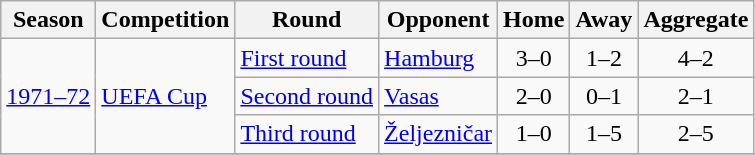<table class="wikitable">
<tr>
<th>Season</th>
<th>Competition</th>
<th>Round</th>
<th>Opponent</th>
<th>Home</th>
<th>Away</th>
<th>Aggregate</th>
</tr>
<tr>
<td rowspan="3"><a href='#'>1971–72</a></td>
<td rowspan="3"><a href='#'>UEFA Cup</a></td>
<td><a href='#'>First round</a></td>
<td> <a href='#'>Hamburg</a></td>
<td align="center">3–0</td>
<td align="center">1–2</td>
<td align="center">4–2</td>
</tr>
<tr>
<td><a href='#'>Second round</a></td>
<td> <a href='#'>Vasas</a></td>
<td align="center">2–0</td>
<td align="center">0–1</td>
<td align="center">2–1</td>
</tr>
<tr>
<td><a href='#'>Third round</a></td>
<td> <a href='#'>Željezničar</a></td>
<td align="center">1–0</td>
<td align="center">1–5</td>
<td align="center">2–5</td>
</tr>
<tr>
</tr>
</table>
